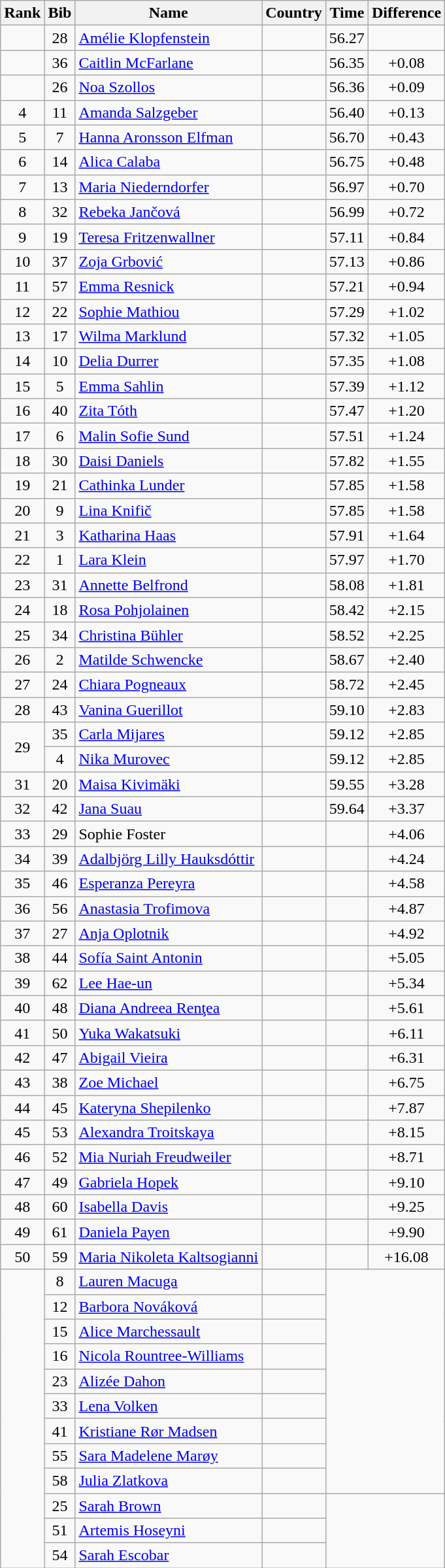<table class="wikitable sortable" style="text-align:center">
<tr>
<th>Rank</th>
<th>Bib</th>
<th>Name</th>
<th>Country</th>
<th>Time</th>
<th>Difference</th>
</tr>
<tr>
<td></td>
<td>28</td>
<td align=left><a href='#'>Amélie Klopfenstein</a></td>
<td align=left></td>
<td>56.27</td>
<td></td>
</tr>
<tr>
<td></td>
<td>36</td>
<td align=left><a href='#'>Caitlin McFarlane</a></td>
<td align=left></td>
<td>56.35</td>
<td>+0.08</td>
</tr>
<tr>
<td></td>
<td>26</td>
<td align=left><a href='#'>Noa Szollos</a></td>
<td align=left></td>
<td>56.36</td>
<td>+0.09</td>
</tr>
<tr>
<td>4</td>
<td>11</td>
<td align=left><a href='#'>Amanda Salzgeber</a></td>
<td align=left></td>
<td>56.40</td>
<td>+0.13</td>
</tr>
<tr>
<td>5</td>
<td>7</td>
<td align=left><a href='#'>Hanna Aronsson Elfman</a></td>
<td align=left></td>
<td>56.70</td>
<td>+0.43</td>
</tr>
<tr>
<td>6</td>
<td>14</td>
<td align=left><a href='#'>Alica Calaba</a></td>
<td align=left></td>
<td>56.75</td>
<td>+0.48</td>
</tr>
<tr>
<td>7</td>
<td>13</td>
<td align=left><a href='#'>Maria Niederndorfer</a></td>
<td align=left></td>
<td>56.97</td>
<td>+0.70</td>
</tr>
<tr>
<td>8</td>
<td>32</td>
<td align=left><a href='#'>Rebeka Jančová</a></td>
<td align=left></td>
<td>56.99</td>
<td>+0.72</td>
</tr>
<tr>
<td>9</td>
<td>19</td>
<td align=left><a href='#'>Teresa Fritzenwallner</a></td>
<td align=left></td>
<td>57.11</td>
<td>+0.84</td>
</tr>
<tr>
<td>10</td>
<td>37</td>
<td align=left><a href='#'>Zoja Grbović</a></td>
<td align=left></td>
<td>57.13</td>
<td>+0.86</td>
</tr>
<tr>
<td>11</td>
<td>57</td>
<td align=left><a href='#'>Emma Resnick</a></td>
<td align=left></td>
<td>57.21</td>
<td>+0.94</td>
</tr>
<tr>
<td>12</td>
<td>22</td>
<td align=left><a href='#'>Sophie Mathiou</a></td>
<td align=left></td>
<td>57.29</td>
<td>+1.02</td>
</tr>
<tr>
<td>13</td>
<td>17</td>
<td align=left><a href='#'>Wilma Marklund</a></td>
<td align=left></td>
<td>57.32</td>
<td>+1.05</td>
</tr>
<tr>
<td>14</td>
<td>10</td>
<td align=left><a href='#'>Delia Durrer</a></td>
<td align=left></td>
<td>57.35</td>
<td>+1.08</td>
</tr>
<tr>
<td>15</td>
<td>5</td>
<td align=left><a href='#'>Emma Sahlin</a></td>
<td align=left></td>
<td>57.39</td>
<td>+1.12</td>
</tr>
<tr>
<td>16</td>
<td>40</td>
<td align=left><a href='#'>Zita Tóth</a></td>
<td align=left></td>
<td>57.47</td>
<td>+1.20</td>
</tr>
<tr>
<td>17</td>
<td>6</td>
<td align=left><a href='#'>Malin Sofie Sund</a></td>
<td align=left></td>
<td>57.51</td>
<td>+1.24</td>
</tr>
<tr>
<td>18</td>
<td>30</td>
<td align=left><a href='#'>Daisi Daniels</a></td>
<td align=left></td>
<td>57.82</td>
<td>+1.55</td>
</tr>
<tr>
<td>19</td>
<td>21</td>
<td align=left><a href='#'>Cathinka Lunder</a></td>
<td align=left></td>
<td>57.85</td>
<td>+1.58</td>
</tr>
<tr>
<td>20</td>
<td>9</td>
<td align=left><a href='#'>Lina Knifič</a></td>
<td align=left></td>
<td>57.85</td>
<td>+1.58</td>
</tr>
<tr>
<td>21</td>
<td>3</td>
<td align=left><a href='#'>Katharina Haas</a></td>
<td align=left></td>
<td>57.91</td>
<td>+1.64</td>
</tr>
<tr>
<td>22</td>
<td>1</td>
<td align=left><a href='#'>Lara Klein</a></td>
<td align=left></td>
<td>57.97</td>
<td>+1.70</td>
</tr>
<tr>
<td>23</td>
<td>31</td>
<td align=left><a href='#'>Annette Belfrond</a></td>
<td align=left></td>
<td>58.08</td>
<td>+1.81</td>
</tr>
<tr>
<td>24</td>
<td>18</td>
<td align=left><a href='#'>Rosa Pohjolainen</a></td>
<td align=left></td>
<td>58.42</td>
<td>+2.15</td>
</tr>
<tr>
<td>25</td>
<td>34</td>
<td align=left><a href='#'>Christina Bühler</a></td>
<td align=left></td>
<td>58.52</td>
<td>+2.25</td>
</tr>
<tr>
<td>26</td>
<td>2</td>
<td align=left><a href='#'>Matilde Schwencke</a></td>
<td align=left></td>
<td>58.67</td>
<td>+2.40</td>
</tr>
<tr>
<td>27</td>
<td>24</td>
<td align=left><a href='#'>Chiara Pogneaux</a></td>
<td align=left></td>
<td>58.72</td>
<td>+2.45</td>
</tr>
<tr>
<td>28</td>
<td>43</td>
<td align=left><a href='#'>Vanina Guerillot</a></td>
<td align=left></td>
<td>59.10</td>
<td>+2.83</td>
</tr>
<tr>
<td rowspan=2>29</td>
<td>35</td>
<td align=left><a href='#'>Carla Mijares</a></td>
<td align=left></td>
<td>59.12</td>
<td>+2.85</td>
</tr>
<tr>
<td>4</td>
<td align=left><a href='#'>Nika Murovec</a></td>
<td align=left></td>
<td>59.12</td>
<td>+2.85</td>
</tr>
<tr>
<td>31</td>
<td>20</td>
<td align=left><a href='#'>Maisa Kivimäki</a></td>
<td align=left></td>
<td>59.55</td>
<td>+3.28</td>
</tr>
<tr>
<td>32</td>
<td>42</td>
<td align=left><a href='#'>Jana Suau</a></td>
<td align=left></td>
<td>59.64</td>
<td>+3.37</td>
</tr>
<tr>
<td>33</td>
<td>29</td>
<td align=left>Sophie Foster</td>
<td align=left></td>
<td></td>
<td>+4.06</td>
</tr>
<tr>
<td>34</td>
<td>39</td>
<td align=left><a href='#'>Adalbjörg Lilly Hauksdóttir</a></td>
<td align=left></td>
<td></td>
<td>+4.24</td>
</tr>
<tr>
<td>35</td>
<td>46</td>
<td align=left><a href='#'>Esperanza Pereyra</a></td>
<td align=left></td>
<td></td>
<td>+4.58</td>
</tr>
<tr>
<td>36</td>
<td>56</td>
<td align=left><a href='#'>Anastasia Trofimova</a></td>
<td align=left></td>
<td></td>
<td>+4.87</td>
</tr>
<tr>
<td>37</td>
<td>27</td>
<td align=left><a href='#'>Anja Oplotnik</a></td>
<td align=left></td>
<td></td>
<td>+4.92</td>
</tr>
<tr>
<td>38</td>
<td>44</td>
<td align=left><a href='#'>Sofía Saint Antonin</a></td>
<td align=left></td>
<td></td>
<td>+5.05</td>
</tr>
<tr>
<td>39</td>
<td>62</td>
<td align=left><a href='#'>Lee Hae-un</a></td>
<td align=left></td>
<td></td>
<td>+5.34</td>
</tr>
<tr>
<td>40</td>
<td>48</td>
<td align=left><a href='#'>Diana Andreea Renţea</a></td>
<td align=left></td>
<td></td>
<td>+5.61</td>
</tr>
<tr>
<td>41</td>
<td>50</td>
<td align=left><a href='#'>Yuka Wakatsuki</a></td>
<td align=left></td>
<td></td>
<td>+6.11</td>
</tr>
<tr>
<td>42</td>
<td>47</td>
<td align=left><a href='#'>Abigail Vieira</a></td>
<td align=left></td>
<td></td>
<td>+6.31</td>
</tr>
<tr>
<td>43</td>
<td>38</td>
<td align=left><a href='#'>Zoe Michael</a></td>
<td align=left></td>
<td></td>
<td>+6.75</td>
</tr>
<tr>
<td>44</td>
<td>45</td>
<td align=left><a href='#'>Kateryna Shepilenko</a></td>
<td align=left></td>
<td></td>
<td>+7.87</td>
</tr>
<tr>
<td>45</td>
<td>53</td>
<td align=left><a href='#'>Alexandra Troitskaya</a></td>
<td align=left></td>
<td></td>
<td>+8.15</td>
</tr>
<tr>
<td>46</td>
<td>52</td>
<td align=left><a href='#'>Mia Nuriah Freudweiler</a></td>
<td align=left></td>
<td></td>
<td>+8.71</td>
</tr>
<tr>
<td>47</td>
<td>49</td>
<td align=left><a href='#'>Gabriela Hopek</a></td>
<td align=left></td>
<td></td>
<td>+9.10</td>
</tr>
<tr>
<td>48</td>
<td>60</td>
<td align=left><a href='#'>Isabella Davis</a></td>
<td align=left></td>
<td></td>
<td>+9.25</td>
</tr>
<tr>
<td>49</td>
<td>61</td>
<td align=left><a href='#'>Daniela Payen</a></td>
<td align=left></td>
<td></td>
<td>+9.90</td>
</tr>
<tr>
<td>50</td>
<td>59</td>
<td align=left><a href='#'>Maria Nikoleta Kaltsogianni</a></td>
<td align=left></td>
<td></td>
<td>+16.08</td>
</tr>
<tr>
<td rowspan=12></td>
<td>8</td>
<td align=left><a href='#'>Lauren Macuga</a></td>
<td align=left></td>
<td colspan=2 rowspan=9></td>
</tr>
<tr>
<td>12</td>
<td align=left><a href='#'>Barbora Nováková</a></td>
<td align=left></td>
</tr>
<tr>
<td>15</td>
<td align=left><a href='#'>Alice Marchessault</a></td>
<td align=left></td>
</tr>
<tr>
<td>16</td>
<td align=left><a href='#'>Nicola Rountree-Williams</a></td>
<td align=left></td>
</tr>
<tr>
<td>23</td>
<td align=left><a href='#'>Alizée Dahon</a></td>
<td align=left></td>
</tr>
<tr>
<td>33</td>
<td align=left><a href='#'>Lena Volken</a></td>
<td align=left></td>
</tr>
<tr>
<td>41</td>
<td align=left><a href='#'>Kristiane Rør Madsen</a></td>
<td align=left></td>
</tr>
<tr>
<td>55</td>
<td align=left><a href='#'>Sara Madelene Marøy</a></td>
<td align=left></td>
</tr>
<tr>
<td>58</td>
<td align=left><a href='#'>Julia Zlatkova</a></td>
<td align=left></td>
</tr>
<tr>
<td>25</td>
<td align=left><a href='#'>Sarah Brown</a></td>
<td align=left></td>
<td colspan=2 rowspan=3></td>
</tr>
<tr>
<td>51</td>
<td align=left><a href='#'>Artemis Hoseyni</a></td>
<td align=left></td>
</tr>
<tr>
<td>54</td>
<td align=left><a href='#'>Sarah Escobar</a></td>
<td align=left></td>
</tr>
</table>
